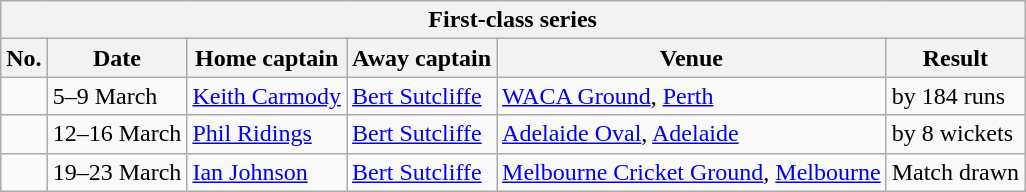<table class="wikitable">
<tr>
<th colspan="9">First-class series</th>
</tr>
<tr>
<th>No.</th>
<th>Date</th>
<th>Home captain</th>
<th>Away captain</th>
<th>Venue</th>
<th>Result</th>
</tr>
<tr>
<td></td>
<td>5–9 March</td>
<td> <a href='#'>Keith Carmody</a></td>
<td><a href='#'>Bert Sutcliffe</a></td>
<td><a href='#'>WACA Ground</a>, <a href='#'>Perth</a></td>
<td> by 184 runs</td>
</tr>
<tr>
<td></td>
<td>12–16 March</td>
<td> <a href='#'>Phil Ridings</a></td>
<td><a href='#'>Bert Sutcliffe</a></td>
<td><a href='#'>Adelaide Oval</a>, <a href='#'>Adelaide</a></td>
<td> by 8 wickets</td>
</tr>
<tr>
<td></td>
<td>19–23 March</td>
<td> <a href='#'>Ian Johnson</a></td>
<td><a href='#'>Bert Sutcliffe</a></td>
<td><a href='#'>Melbourne Cricket Ground</a>, <a href='#'>Melbourne</a></td>
<td>Match drawn</td>
</tr>
</table>
